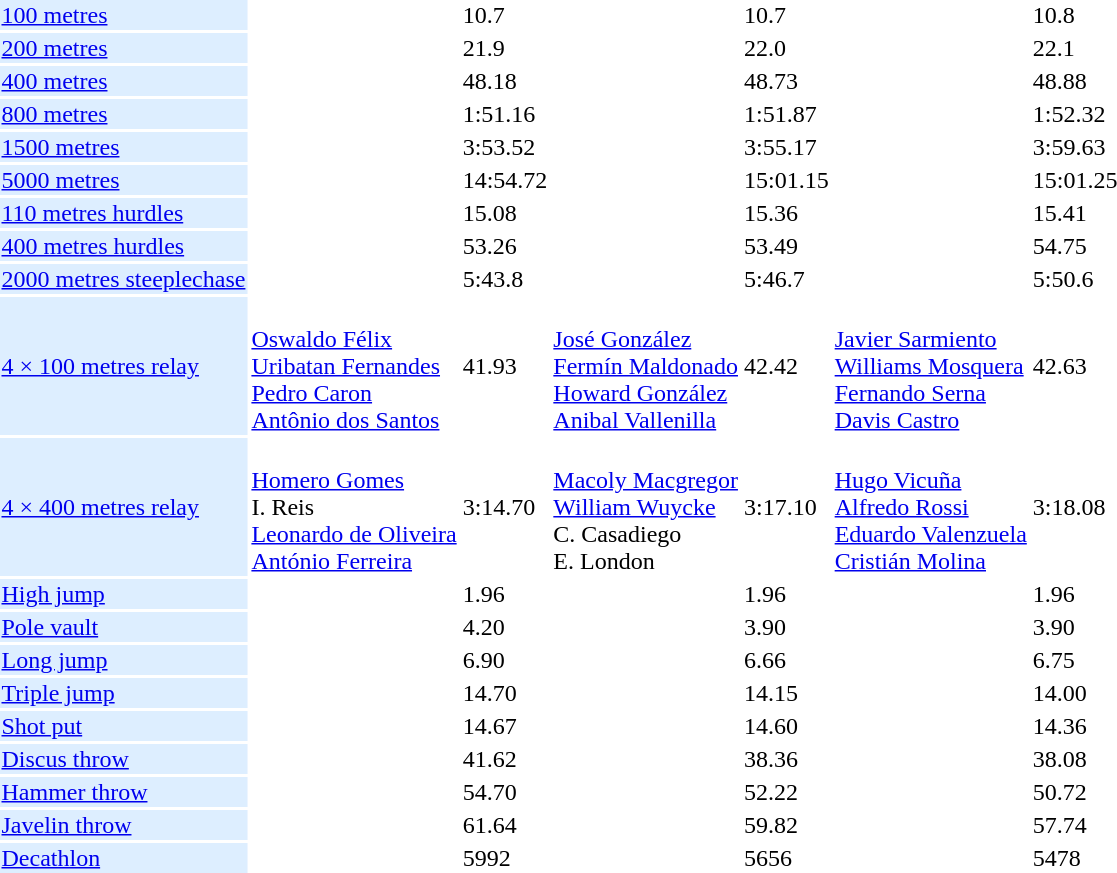<table>
<tr>
<td bgcolor = DDEEFF><a href='#'>100 metres</a></td>
<td></td>
<td>10.7</td>
<td></td>
<td>10.7</td>
<td></td>
<td>10.8</td>
</tr>
<tr>
<td bgcolor = DDEEFF><a href='#'>200 metres</a></td>
<td></td>
<td>21.9</td>
<td></td>
<td>22.0</td>
<td></td>
<td>22.1</td>
</tr>
<tr>
<td bgcolor = DDEEFF><a href='#'>400 metres</a></td>
<td></td>
<td>48.18</td>
<td></td>
<td>48.73</td>
<td></td>
<td>48.88</td>
</tr>
<tr>
<td bgcolor = DDEEFF><a href='#'>800 metres</a></td>
<td></td>
<td>1:51.16</td>
<td></td>
<td>1:51.87</td>
<td></td>
<td>1:52.32</td>
</tr>
<tr>
<td bgcolor = DDEEFF><a href='#'>1500 metres</a></td>
<td></td>
<td>3:53.52</td>
<td></td>
<td>3:55.17</td>
<td></td>
<td>3:59.63</td>
</tr>
<tr>
<td bgcolor = DDEEFF><a href='#'>5000 metres</a></td>
<td></td>
<td>14:54.72</td>
<td></td>
<td>15:01.15</td>
<td></td>
<td>15:01.25</td>
</tr>
<tr>
<td bgcolor = DDEEFF><a href='#'>110 metres hurdles</a></td>
<td></td>
<td>15.08</td>
<td></td>
<td>15.36</td>
<td></td>
<td>15.41</td>
</tr>
<tr>
<td bgcolor = DDEEFF><a href='#'>400 metres hurdles</a></td>
<td></td>
<td>53.26</td>
<td></td>
<td>53.49</td>
<td></td>
<td>54.75</td>
</tr>
<tr>
<td bgcolor = DDEEFF><a href='#'>2000 metres steeplechase</a></td>
<td></td>
<td>5:43.8</td>
<td></td>
<td>5:46.7</td>
<td></td>
<td>5:50.6</td>
</tr>
<tr>
<td bgcolor = DDEEFF><a href='#'>4 × 100 metres relay</a></td>
<td><br><a href='#'>Oswaldo Félix</a><br><a href='#'>Uribatan Fernandes</a><br><a href='#'>Pedro Caron</a><br><a href='#'>Antônio dos Santos</a></td>
<td>41.93</td>
<td><br><a href='#'>José González</a><br><a href='#'>Fermín Maldonado</a><br><a href='#'>Howard González</a><br><a href='#'>Anibal Vallenilla</a></td>
<td>42.42</td>
<td><br><a href='#'>Javier Sarmiento</a><br><a href='#'>Williams Mosquera</a><br><a href='#'>Fernando Serna</a><br><a href='#'>Davis Castro</a></td>
<td>42.63</td>
</tr>
<tr>
<td bgcolor = DDEEFF><a href='#'>4 × 400 metres relay</a></td>
<td><br><a href='#'>Homero Gomes</a><br>I. Reis<br><a href='#'>Leonardo de Oliveira</a><br><a href='#'>António Ferreira</a></td>
<td>3:14.70</td>
<td><br><a href='#'>Macoly Macgregor</a><br><a href='#'>William Wuycke</a><br>C. Casadiego<br>E. London</td>
<td>3:17.10</td>
<td><br><a href='#'>Hugo Vicuña</a><br><a href='#'>Alfredo Rossi</a><br><a href='#'>Eduardo Valenzuela</a><br><a href='#'>Cristián Molina</a></td>
<td>3:18.08</td>
</tr>
<tr>
<td bgcolor = DDEEFF><a href='#'>High jump</a></td>
<td></td>
<td>1.96</td>
<td></td>
<td>1.96</td>
<td></td>
<td>1.96</td>
</tr>
<tr>
<td bgcolor = DDEEFF><a href='#'>Pole vault</a></td>
<td></td>
<td>4.20</td>
<td></td>
<td>3.90</td>
<td></td>
<td>3.90</td>
</tr>
<tr>
<td bgcolor = DDEEFF><a href='#'>Long jump</a></td>
<td></td>
<td>6.90</td>
<td></td>
<td>6.66</td>
<td></td>
<td>6.75</td>
</tr>
<tr>
<td bgcolor = DDEEFF><a href='#'>Triple jump</a></td>
<td></td>
<td>14.70</td>
<td></td>
<td>14.15</td>
<td></td>
<td>14.00</td>
</tr>
<tr>
<td bgcolor = DDEEFF><a href='#'>Shot put</a></td>
<td></td>
<td>14.67</td>
<td></td>
<td>14.60</td>
<td></td>
<td>14.36</td>
</tr>
<tr>
<td bgcolor = DDEEFF><a href='#'>Discus throw</a></td>
<td></td>
<td>41.62</td>
<td></td>
<td>38.36</td>
<td></td>
<td>38.08</td>
</tr>
<tr>
<td bgcolor = DDEEFF><a href='#'>Hammer throw</a></td>
<td></td>
<td>54.70</td>
<td></td>
<td>52.22</td>
<td></td>
<td>50.72</td>
</tr>
<tr>
<td bgcolor = DDEEFF><a href='#'>Javelin throw</a></td>
<td></td>
<td>61.64</td>
<td></td>
<td>59.82</td>
<td></td>
<td>57.74</td>
</tr>
<tr>
<td bgcolor = DDEEFF><a href='#'>Decathlon</a></td>
<td></td>
<td>5992</td>
<td></td>
<td>5656</td>
<td></td>
<td>5478</td>
</tr>
</table>
